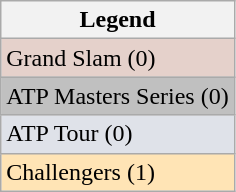<table class=wikitable>
<tr>
<th>Legend</th>
</tr>
<tr bgcolor=e5d1cb>
<td>Grand Slam (0)</td>
</tr>
<tr bgcolor=silver>
<td>ATP Masters Series (0)</td>
</tr>
<tr bgcolor=dfe2e9>
<td>ATP Tour (0)</td>
</tr>
<tr bgcolor=moccasin>
<td>Challengers (1)</td>
</tr>
</table>
